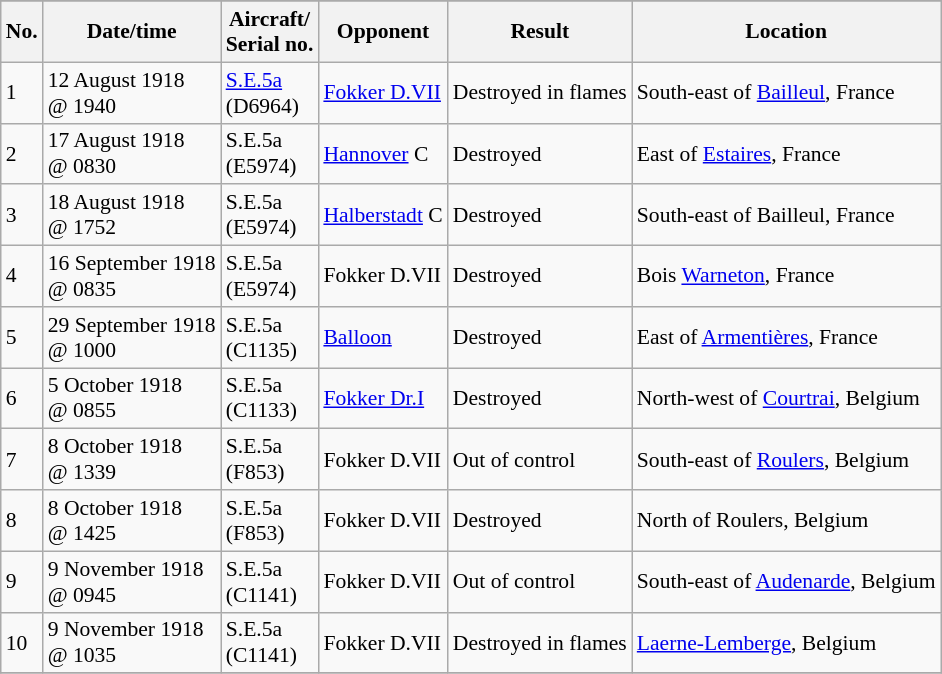<table class="wikitable" style="font-size:90%;">
<tr>
</tr>
<tr>
<th>No.</th>
<th>Date/time</th>
<th>Aircraft/<br>Serial no.</th>
<th>Opponent</th>
<th>Result</th>
<th>Location</th>
</tr>
<tr>
<td>1</td>
<td>12 August 1918<br>@ 1940</td>
<td><a href='#'>S.E.5a</a> <br>(D6964)</td>
<td><a href='#'>Fokker D.VII</a></td>
<td>Destroyed in flames</td>
<td>South-east of <a href='#'>Bailleul</a>, France</td>
</tr>
<tr>
<td>2</td>
<td>17 August 1918<br>@ 0830</td>
<td>S.E.5a<br>(E5974)</td>
<td><a href='#'>Hannover</a> C</td>
<td>Destroyed</td>
<td>East of <a href='#'>Estaires</a>, France</td>
</tr>
<tr>
<td>3</td>
<td>18 August 1918<br>@ 1752</td>
<td>S.E.5a<br>(E5974)</td>
<td><a href='#'>Halberstadt</a> C</td>
<td>Destroyed</td>
<td>South-east of Bailleul, France</td>
</tr>
<tr>
<td>4</td>
<td>16 September 1918<br>@ 0835</td>
<td>S.E.5a<br>(E5974)</td>
<td>Fokker D.VII</td>
<td>Destroyed</td>
<td>Bois <a href='#'>Warneton</a>, France</td>
</tr>
<tr>
<td>5</td>
<td>29 September 1918<br>@ 1000</td>
<td>S.E.5a<br>(C1135)</td>
<td><a href='#'>Balloon</a></td>
<td>Destroyed</td>
<td>East of <a href='#'>Armentières</a>, France</td>
</tr>
<tr>
<td>6</td>
<td>5 October 1918<br>@ 0855</td>
<td>S.E.5a<br>(C1133)</td>
<td><a href='#'>Fokker Dr.I</a></td>
<td>Destroyed</td>
<td>North-west of <a href='#'>Courtrai</a>, Belgium</td>
</tr>
<tr>
<td>7</td>
<td>8 October 1918<br>@ 1339</td>
<td>S.E.5a<br>(F853)</td>
<td>Fokker D.VII</td>
<td>Out of control</td>
<td>South-east of <a href='#'>Roulers</a>, Belgium</td>
</tr>
<tr>
<td>8</td>
<td>8 October 1918<br>@ 1425</td>
<td>S.E.5a<br>(F853)</td>
<td>Fokker D.VII</td>
<td>Destroyed</td>
<td>North of Roulers, Belgium</td>
</tr>
<tr>
<td>9</td>
<td>9 November 1918<br>@ 0945</td>
<td>S.E.5a<br>(C1141)</td>
<td>Fokker D.VII</td>
<td>Out of control</td>
<td>South-east of <a href='#'>Audenarde</a>, Belgium</td>
</tr>
<tr>
<td>10</td>
<td>9 November 1918<br>@ 1035</td>
<td>S.E.5a<br>(C1141)</td>
<td>Fokker D.VII</td>
<td>Destroyed in flames</td>
<td><a href='#'>Laerne-Lemberge</a>, Belgium</td>
</tr>
<tr>
</tr>
</table>
